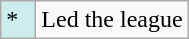<table class="wikitable">
<tr>
<td style="background:#CFECEC; width:1em">*</td>
<td>Led the league</td>
</tr>
</table>
